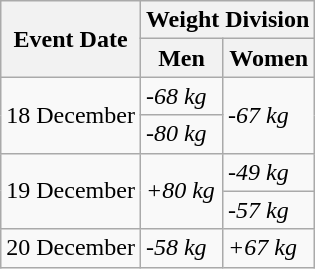<table class="wikitable" style="border: none;">
<tr>
<th colspan="1" rowspan="2">Event Date</th>
<th colspan="2">Weight Division</th>
</tr>
<tr>
<th>Men</th>
<th>Women</th>
</tr>
<tr>
<td rowspan="2">18 December</td>
<td><em>-68 kg</em></td>
<td rowspan="2"><em>-67 kg</em></td>
</tr>
<tr>
<td><em>-80 kg</em></td>
</tr>
<tr>
<td rowspan="2">19 December</td>
<td rowspan="2"><em>+80 kg</em></td>
<td><em>-49 kg</em></td>
</tr>
<tr>
<td><em>-57 kg</em></td>
</tr>
<tr>
<td>20 December</td>
<td><em>-58 kg</em></td>
<td><em>+67 kg</em></td>
</tr>
</table>
